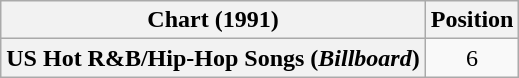<table class="wikitable plainrowheaders" style="text-align:center">
<tr>
<th scope="col">Chart (1991)</th>
<th scope="col">Position</th>
</tr>
<tr>
<th scope="row">US Hot R&B/Hip-Hop Songs (<em>Billboard</em>)</th>
<td>6</td>
</tr>
</table>
